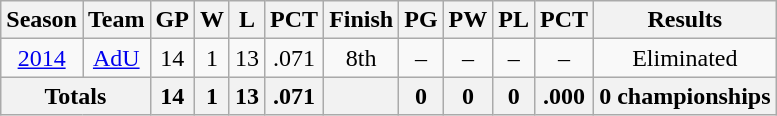<table class="wikitable" style="text-align:center">
<tr>
<th>Season</th>
<th>Team</th>
<th>GP</th>
<th>W</th>
<th>L</th>
<th>PCT</th>
<th>Finish</th>
<th>PG</th>
<th>PW</th>
<th>PL</th>
<th>PCT</th>
<th>Results</th>
</tr>
<tr>
<td><a href='#'>2014</a></td>
<td><a href='#'>AdU</a></td>
<td>14</td>
<td>1</td>
<td>13</td>
<td>.071</td>
<td>8th</td>
<td>–</td>
<td>–</td>
<td>–</td>
<td>–</td>
<td>Eliminated</td>
</tr>
<tr>
<th colspan="2">Totals</th>
<th>14</th>
<th>1</th>
<th>13</th>
<th>.071</th>
<th></th>
<th>0</th>
<th>0</th>
<th>0</th>
<th>.000</th>
<th>0 championships</th>
</tr>
</table>
